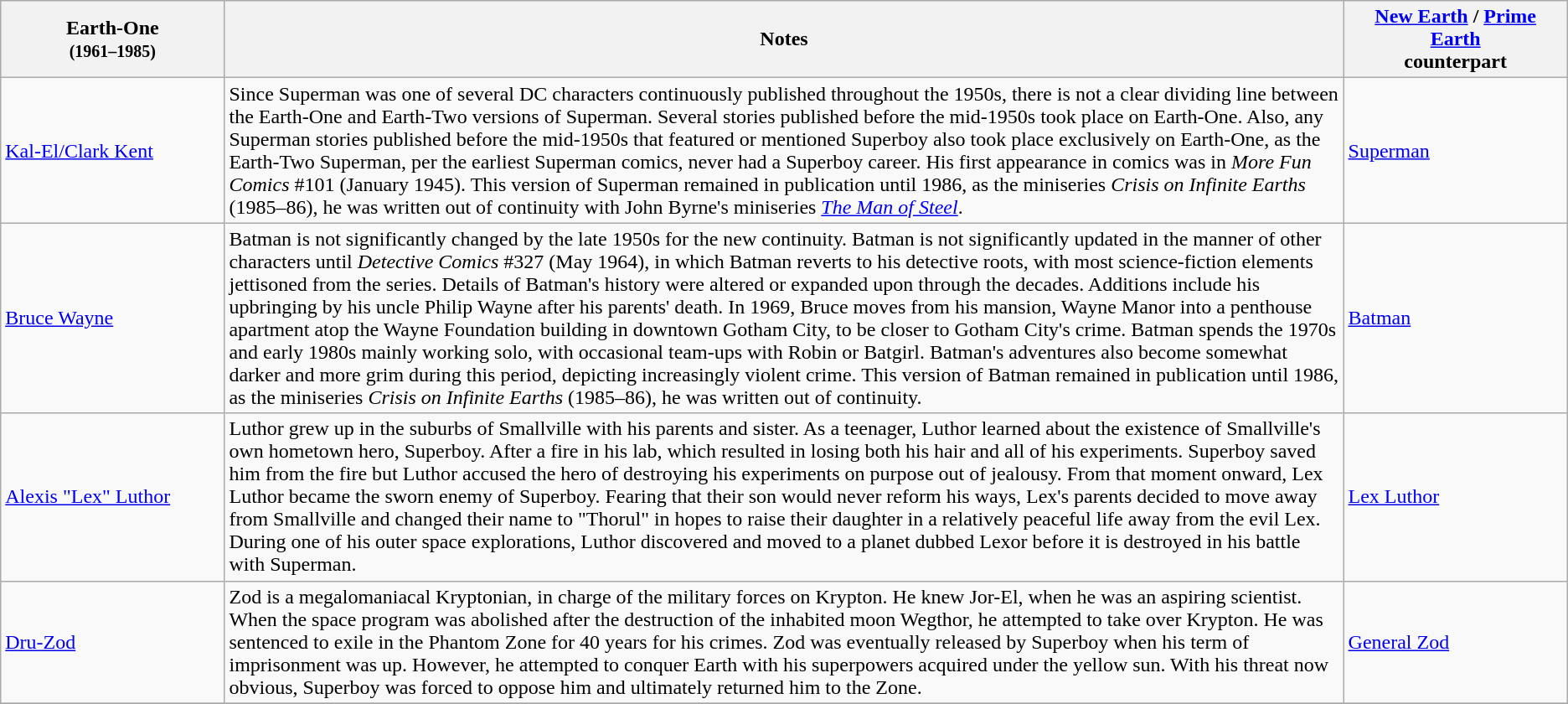<table class="wikitable">
<tr>
<th width=10%>Earth-One<br><small>(1961–1985)</small></th>
<th width=50%>Notes</th>
<th width=10%><a href='#'>New Earth</a> / <a href='#'>Prime Earth</a><br>counterpart</th>
</tr>
<tr>
<td><a href='#'>Kal-El/Clark Kent</a></td>
<td>Since Superman was one of several DC characters continuously published throughout the 1950s, there is not a clear dividing line between the Earth-One and Earth-Two versions of Superman. Several stories published before the mid-1950s took place on Earth-One. Also, any Superman stories published before the mid-1950s that featured or mentioned Superboy also took place exclusively on Earth-One, as the Earth-Two Superman, per the earliest Superman comics, never had a Superboy career. His first appearance in comics was in <em>More Fun Comics</em> #101 (January 1945). This version of Superman remained in publication until 1986, as the miniseries <em>Crisis on Infinite Earths</em> (1985–86), he was written out of continuity with John Byrne's miniseries <a href='#'><em>The Man of Steel</em></a>.</td>
<td><a href='#'>Superman</a></td>
</tr>
<tr>
<td><a href='#'>Bruce Wayne</a></td>
<td>Batman is not significantly changed by the late 1950s for the new continuity. Batman is not significantly updated in the manner of other characters until <em>Detective Comics</em> #327 (May 1964), in which Batman reverts to his detective roots, with most science-fiction elements jettisoned from the series. Details of Batman's history were altered or expanded upon through the decades. Additions include his upbringing by his uncle Philip Wayne after his parents' death. In 1969, Bruce moves from his mansion, Wayne Manor into a penthouse apartment atop the Wayne Foundation building in downtown Gotham City, to be closer to Gotham City's crime. Batman spends the 1970s and early 1980s mainly working solo, with occasional team-ups with Robin or Batgirl. Batman's adventures also become somewhat darker and more grim during this period, depicting increasingly violent crime. This version of Batman remained in publication until 1986, as the miniseries <em>Crisis on Infinite Earths</em> (1985–86), he was written out of continuity.</td>
<td><a href='#'>Batman</a></td>
</tr>
<tr>
<td><a href='#'>Alexis "Lex" Luthor</a></td>
<td>Luthor grew up in the suburbs of Smallville with his parents and sister. As a teenager, Luthor learned about the existence of Smallville's own hometown hero, Superboy. After a fire in his lab, which resulted in losing both his hair and all of his experiments. Superboy saved him from the fire but Luthor accused the hero of destroying his experiments on purpose out of jealousy. From that moment onward, Lex Luthor became the sworn enemy of Superboy. Fearing that their son would never reform his ways, Lex's parents decided to move away from Smallville and changed their name to "Thorul" in hopes to raise their daughter in a relatively peaceful life away from the evil Lex. During one of his outer space explorations, Luthor discovered and moved to a planet dubbed Lexor before it is destroyed in his battle with Superman.</td>
<td><a href='#'>Lex Luthor</a></td>
</tr>
<tr>
<td><a href='#'>Dru-Zod</a></td>
<td>Zod is a megalomaniacal Kryptonian, in charge of the military forces on Krypton. He knew Jor-El, when he was an aspiring scientist. When the space program was abolished after the destruction of the inhabited moon Wegthor, he attempted to take over Krypton. He was sentenced to exile in the Phantom Zone for 40 years for his crimes. Zod was eventually released by Superboy when his term of imprisonment was up. However, he attempted to conquer Earth with his superpowers acquired under the yellow sun. With his threat now obvious, Superboy was forced to oppose him and ultimately returned him to the Zone.</td>
<td><a href='#'>General Zod</a></td>
</tr>
<tr>
</tr>
</table>
